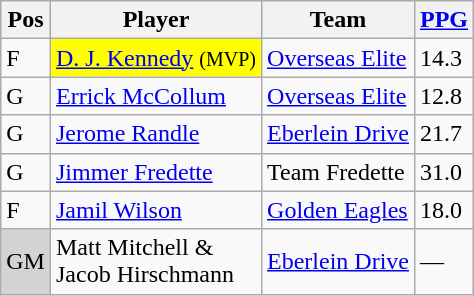<table class="wikitable">
<tr>
<th>Pos</th>
<th>Player</th>
<th>Team</th>
<th><a href='#'>PPG</a></th>
</tr>
<tr>
<td>F</td>
<td bgcolor=yellow><a href='#'>D. J. Kennedy</a> <small>(MVP)</small></td>
<td><a href='#'>Overseas Elite</a></td>
<td>14.3</td>
</tr>
<tr>
<td>G</td>
<td><a href='#'>Errick McCollum</a></td>
<td><a href='#'>Overseas Elite</a></td>
<td>12.8</td>
</tr>
<tr>
<td>G</td>
<td><a href='#'>Jerome Randle</a></td>
<td><a href='#'>Eberlein Drive</a></td>
<td>21.7</td>
</tr>
<tr>
<td>G</td>
<td><a href='#'>Jimmer Fredette</a></td>
<td>Team Fredette</td>
<td>31.0</td>
</tr>
<tr>
<td>F</td>
<td><a href='#'>Jamil Wilson</a></td>
<td><a href='#'>Golden Eagles</a></td>
<td>18.0</td>
</tr>
<tr>
<td bgcolor=lightgray>GM</td>
<td>Matt Mitchell &<br>Jacob Hirschmann</td>
<td><a href='#'>Eberlein Drive</a></td>
<td>—</td>
</tr>
</table>
